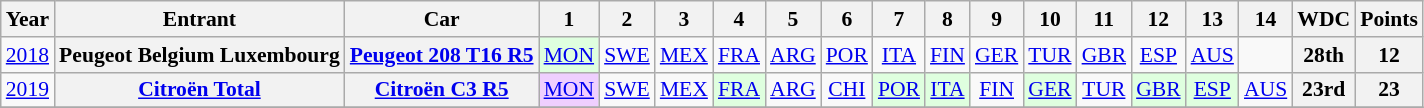<table class="wikitable" border="1" style="text-align:center; font-size:90%;">
<tr>
<th>Year</th>
<th>Entrant</th>
<th>Car</th>
<th>1</th>
<th>2</th>
<th>3</th>
<th>4</th>
<th>5</th>
<th>6</th>
<th>7</th>
<th>8</th>
<th>9</th>
<th>10</th>
<th>11</th>
<th>12</th>
<th>13</th>
<th>14</th>
<th>WDC</th>
<th>Points</th>
</tr>
<tr>
<td><a href='#'>2018</a></td>
<th>Peugeot Belgium Luxembourg</th>
<th><a href='#'>Peugeot 208 T16 R5</a></th>
<td style="background:#DFFFDF;"><a href='#'>MON</a><br></td>
<td><a href='#'>SWE</a></td>
<td><a href='#'>MEX</a></td>
<td><a href='#'>FRA</a></td>
<td><a href='#'>ARG</a></td>
<td><a href='#'>POR</a></td>
<td><a href='#'>ITA</a></td>
<td><a href='#'>FIN</a></td>
<td><a href='#'>GER</a></td>
<td><a href='#'>TUR</a></td>
<td><a href='#'>GBR</a></td>
<td><a href='#'>ESP</a></td>
<td><a href='#'>AUS</a></td>
<td></td>
<th>28th</th>
<th>12</th>
</tr>
<tr>
<td><a href='#'>2019</a></td>
<th><a href='#'>Citroën Total</a></th>
<th><a href='#'>Citroën C3 R5</a></th>
<td style="background:#EFCFFF;"><a href='#'>MON</a><br></td>
<td><a href='#'>SWE</a></td>
<td><a href='#'>MEX</a></td>
<td style="background:#DFFFDF;"><a href='#'>FRA</a><br></td>
<td><a href='#'>ARG</a></td>
<td><a href='#'>CHI</a></td>
<td style="background:#DFFFDF;"><a href='#'>POR</a><br></td>
<td style="background:#DFFFDF;"><a href='#'>ITA</a><br></td>
<td><a href='#'>FIN</a></td>
<td style="background:#DFFFDF;"><a href='#'>GER</a><br></td>
<td><a href='#'>TUR</a></td>
<td style="background:#DFFFDF;"><a href='#'>GBR</a><br></td>
<td style="background:#DFFFDF;"><a href='#'>ESP</a><br></td>
<td><a href='#'>AUS</a></td>
<th>23rd</th>
<th>23</th>
</tr>
<tr>
</tr>
</table>
